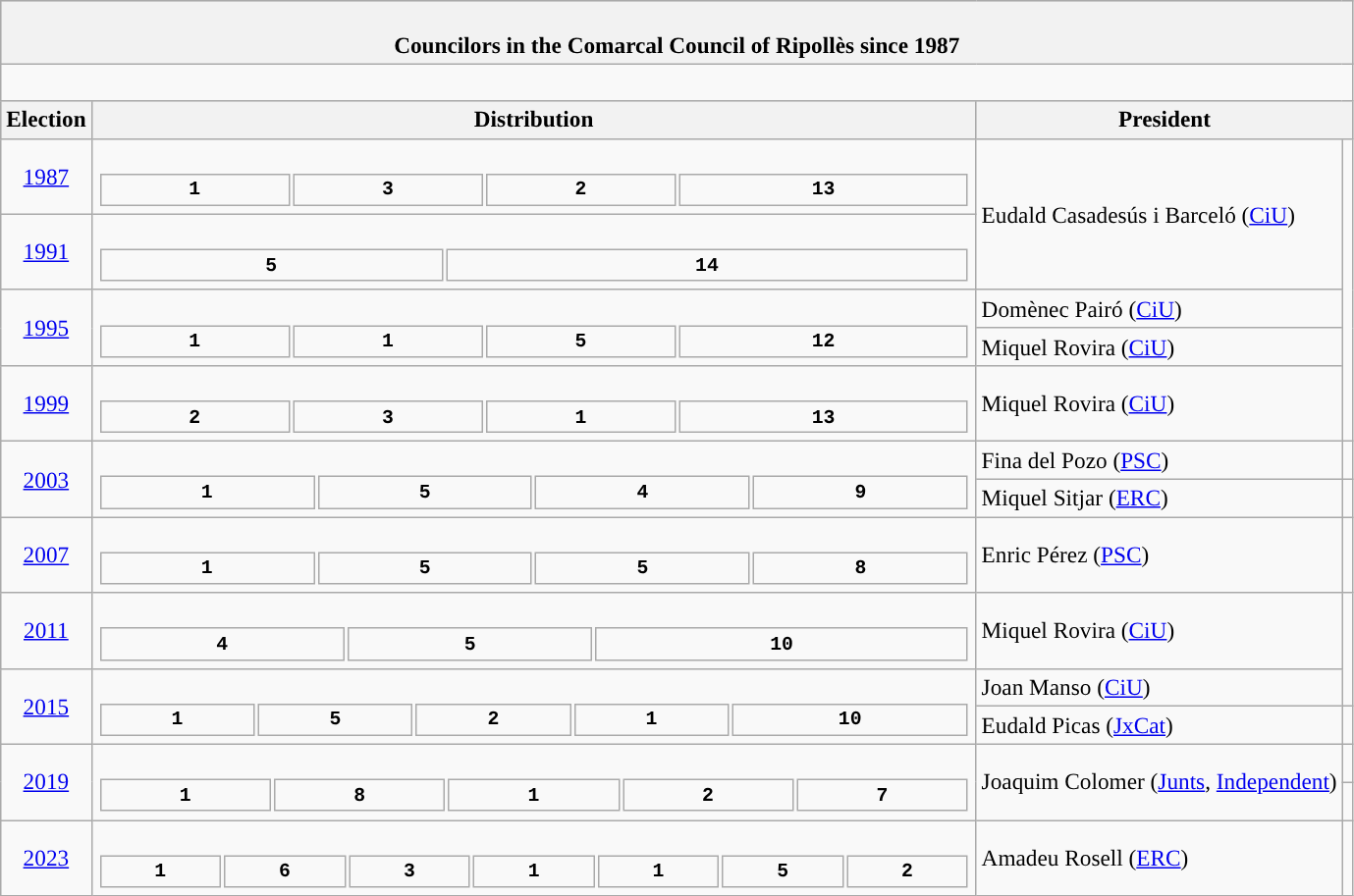<table class="wikitable" style="font-size:97%;">
<tr bgcolor="#CCCCCC">
<th colspan="4"><br>Councilors in the Comarcal Council of Ripollès since 1987</th>
</tr>
<tr>
<td colspan="4"><br>














</td>
</tr>
<tr bgcolor="#CCCCCC">
<th>Election</th>
<th>Distribution</th>
<th colspan="2">President</th>
</tr>
<tr>
<td align=center><a href='#'>1987</a></td>
<td><br><table style="width:45em; font-size:85%; text-align:center; font-family:Courier New;">
<tr style="font-weight:bold">
<td style="background:">1</td>
<td style="background:">3</td>
<td style="background:">2</td>
<td style="background:">13</td>
</tr>
</table>
</td>
<td rowspan="2">Eudald Casadesús i Barceló (<a href='#'>CiU</a>)</td>
<td rowspan="5" style="background:"></td>
</tr>
<tr>
<td align=center><a href='#'>1991</a></td>
<td><br><table style="width:45em; font-size:85%; text-align:center; font-family:Courier New;">
<tr style="font-weight:bold">
<td style="background:">5</td>
<td style="background:">14</td>
</tr>
</table>
</td>
</tr>
<tr>
<td rowspan="2" align=center><a href='#'>1995</a></td>
<td rowspan="2"><br><table style="width:45em; font-size:85%; text-align:center; font-family:Courier New;">
<tr style="font-weight:bold">
<td style="background:">1</td>
<td style="background:">1</td>
<td style="background:">5</td>
<td style="background:">12</td>
</tr>
</table>
</td>
<td>Domènec Pairó (<a href='#'>CiU</a>) </td>
</tr>
<tr>
<td>Miquel Rovira (<a href='#'>CiU</a>) </td>
</tr>
<tr>
<td align=center><a href='#'>1999</a></td>
<td><br><table style="width:45em; font-size:85%; text-align:center; font-family:Courier New;">
<tr style="font-weight:bold">
<td style="background:">2</td>
<td style="background:">3</td>
<td style="background:">1</td>
<td style="background:">13</td>
</tr>
</table>
</td>
<td>Miquel Rovira (<a href='#'>CiU</a>)</td>
</tr>
<tr>
<td rowspan="2" align=center><a href='#'>2003</a></td>
<td rowspan="2"><br><table style="width:45em; font-size:85%; text-align:center; font-family:Courier New;">
<tr style="font-weight:bold">
<td style="background:">1</td>
<td style="background:">5</td>
<td style="background:">4</td>
<td style="background:">9</td>
</tr>
</table>
</td>
<td>Fina del Pozo (<a href='#'>PSC</a>) </td>
<td style="background:"></td>
</tr>
<tr>
<td>Miquel Sitjar (<a href='#'>ERC</a>) </td>
<td style="background:"></td>
</tr>
<tr>
<td align=center><a href='#'>2007</a></td>
<td><br><table style="width:45em; font-size:85%; text-align:center; font-family:Courier New;">
<tr style="font-weight:bold">
<td style="background:">1</td>
<td style="background:">5</td>
<td style="background:">5</td>
<td style="background:">8</td>
</tr>
</table>
</td>
<td>Enric Pérez (<a href='#'>PSC</a>)</td>
<td style="background:"></td>
</tr>
<tr>
<td align=center><a href='#'>2011</a></td>
<td><br><table style="width:45em; font-size:85%; text-align:center; font-family:Courier New;">
<tr style="font-weight:bold">
<td style="background:">4</td>
<td style="background:">5</td>
<td style="background:">10</td>
</tr>
</table>
</td>
<td>Miquel Rovira (<a href='#'>CiU</a>)</td>
<td rowspan="2" style="background:"></td>
</tr>
<tr>
<td rowspan="2" align=center><a href='#'>2015</a></td>
<td rowspan="2"><br><table style="width:45em; font-size:85%; text-align:center; font-family:Courier New;">
<tr style="font-weight:bold">
<td style="background:">1</td>
<td style="background:">5</td>
<td style="background:">2</td>
<td style="background:">1</td>
<td style="background:">10</td>
</tr>
</table>
</td>
<td>Joan Manso (<a href='#'>CiU</a>) </td>
</tr>
<tr>
<td>Eudald Picas (<a href='#'>JxCat</a>) </td>
<td style="background:"></td>
</tr>
<tr>
<td rowspan="2" align=center><a href='#'>2019</a></td>
<td rowspan="2"><br><table style="width:45em; font-size:85%; text-align:center; font-family:Courier New;">
<tr style="font-weight:bold">
<td style="background:">1</td>
<td style="background:">8</td>
<td style="background:">1</td>
<td style="background:">2</td>
<td style="background:">7</td>
</tr>
</table>
</td>
<td rowspan="2">Joaquim Colomer (<a href='#'>Junts</a>, <a href='#'>Independent</a>)</td>
<td style="background:"></td>
</tr>
<tr>
<td style="background:"></td>
</tr>
<tr>
<td align=center><a href='#'>2023</a></td>
<td><br><table style="width:45em; font-size:85%; text-align:center; font-family:Courier New;">
<tr style="font-weight:bold">
<td style="background:">1</td>
<td style="background:">6</td>
<td style="background:">3</td>
<td style="background:">1</td>
<td style="background:">1</td>
<td style="background:">5</td>
<td style="background:">2</td>
</tr>
</table>
</td>
<td>Amadeu Rosell (<a href='#'>ERC</a>)</td>
<td style="background:"></td>
</tr>
</table>
